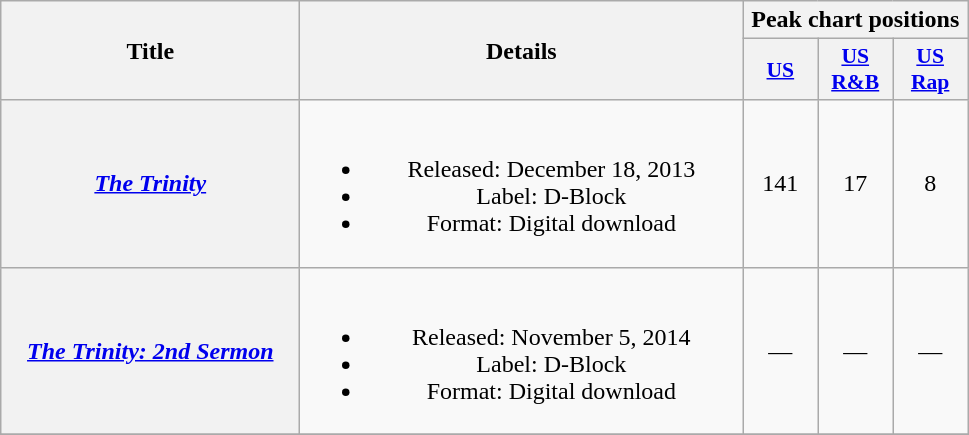<table class="wikitable plainrowheaders" style="text-align:center;">
<tr>
<th scope="col" rowspan="2" style="width:12em;">Title</th>
<th scope="col" rowspan="2" style="width:18em;">Details</th>
<th scope="col" colspan="3">Peak chart positions</th>
</tr>
<tr>
<th scope="col" style="width:3em;font-size:90%;"><a href='#'>US</a><br></th>
<th scope="col" style="width:3em;font-size:90%;"><a href='#'>US<br>R&B</a><br></th>
<th scope="col" style="width:3em;font-size:90%;"><a href='#'>US<br>Rap</a><br></th>
</tr>
<tr>
<th scope="row"><em><a href='#'>The Trinity</a></em></th>
<td><br><ul><li>Released: December 18, 2013</li><li>Label: D-Block</li><li>Format: Digital download</li></ul></td>
<td>141</td>
<td>17</td>
<td>8</td>
</tr>
<tr>
<th scope="row"><em><a href='#'>The Trinity: 2nd Sermon</a></em></th>
<td><br><ul><li>Released: November 5, 2014</li><li>Label: D-Block</li><li>Format: Digital download</li></ul></td>
<td>—</td>
<td>—</td>
<td>—</td>
</tr>
<tr>
</tr>
</table>
